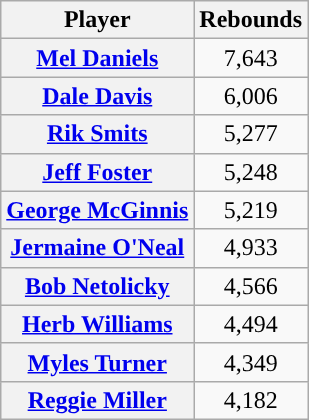<table class="wikitable sortable plainrowheaders" style="text-align:center">
<tr>
<th scope="col" style="text-align:center; ">Player</th>
<th scope="col" style="text-align:center; ">Rebounds</th>
</tr>
<tr>
<th scope="row"><a href='#'>Mel Daniels</a></th>
<td>7,643</td>
</tr>
<tr>
<th scope="row"><a href='#'>Dale Davis</a></th>
<td>6,006</td>
</tr>
<tr>
<th scope="row"><a href='#'>Rik Smits</a></th>
<td>5,277</td>
</tr>
<tr>
<th scope="row"><a href='#'>Jeff Foster</a></th>
<td>5,248</td>
</tr>
<tr>
<th scope="row"><a href='#'>George McGinnis</a></th>
<td>5,219</td>
</tr>
<tr>
<th scope="row"><a href='#'>Jermaine O'Neal</a></th>
<td>4,933</td>
</tr>
<tr>
<th scope="row"><a href='#'>Bob Netolicky</a></th>
<td>4,566</td>
</tr>
<tr>
<th scope="row"><a href='#'>Herb Williams</a></th>
<td>4,494</td>
</tr>
<tr>
<th scope="row"><strong><a href='#'>Myles Turner</a></strong></th>
<td>4,349</td>
</tr>
<tr>
<th scope="row"><a href='#'>Reggie Miller</a></th>
<td>4,182</td>
</tr>
</table>
